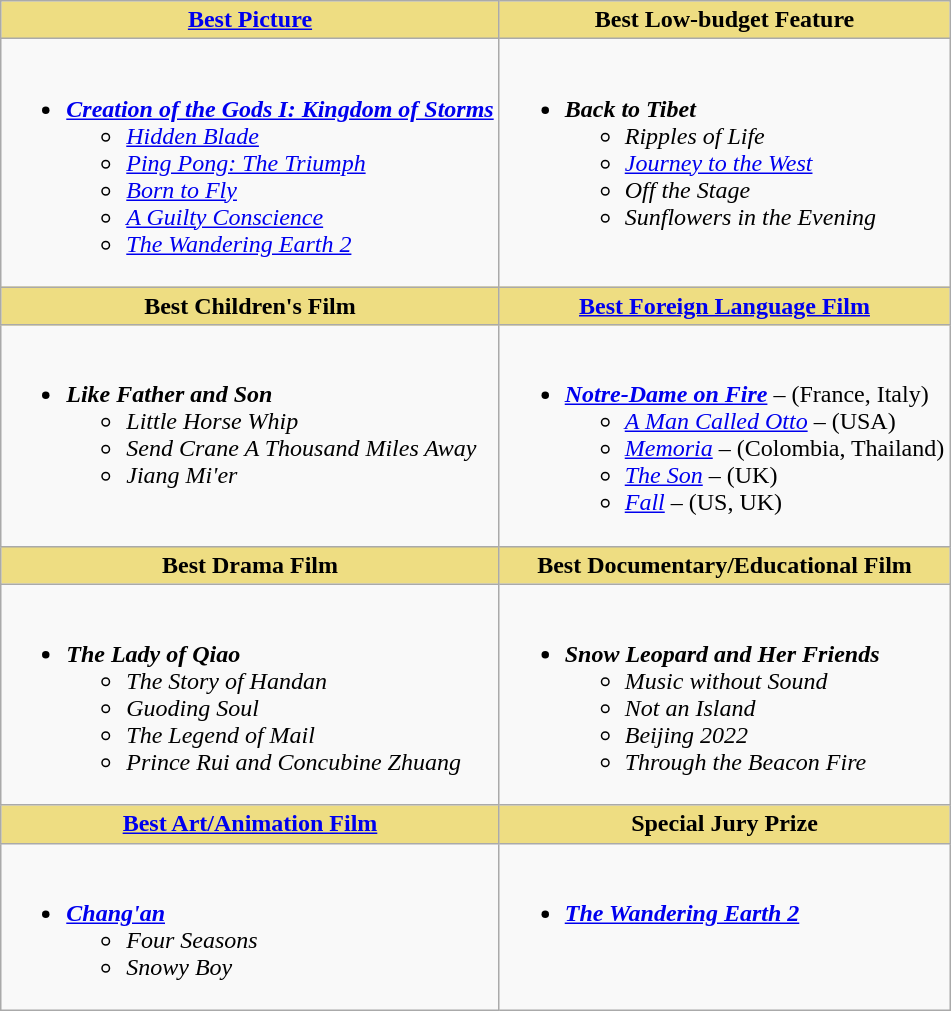<table class="wikitable">
<tr>
<th style="background:#EEDD82; width=50%"><a href='#'>Best Picture</a></th>
<th style="background:#EEDD82; width=50%">Best Low-budget Feature</th>
</tr>
<tr>
<td valign="top"><br><ul><li><strong><em><a href='#'>Creation of the Gods I: Kingdom of Storms</a></em></strong><ul><li><em><a href='#'>Hidden Blade</a></em></li><li><em><a href='#'>Ping Pong: The Triumph</a></em></li><li><em><a href='#'>Born to Fly</a></em></li><li><em><a href='#'>A Guilty Conscience</a></em></li><li><em><a href='#'>The Wandering Earth 2</a></em></li></ul></li></ul></td>
<td valign="top"><br><ul><li><strong><em>Back to Tibet</em></strong><ul><li><em>Ripples of Life</em></li><li><em><a href='#'>Journey to the West</a></em></li><li><em>Off the Stage</em></li><li><em>Sunflowers in the Evening</em></li></ul></li></ul></td>
</tr>
<tr>
<th style="background:#EEDD82; width=50%">Best Children's Film</th>
<th style="background:#EEDD82; width=50%"><a href='#'>Best Foreign Language Film</a></th>
</tr>
<tr>
<td valign="top"><br><ul><li><strong><em>Like Father and Son</em></strong><ul><li><em>Little Horse Whip</em></li><li><em>Send Crane A Thousand Miles Away</em></li><li><em>Jiang Mi'er</em></li></ul></li></ul></td>
<td valign="top"><br><ul><li><strong><em><a href='#'>Notre-Dame on Fire</a></em></strong> – (France, Italy)<ul><li><em><a href='#'>A Man Called Otto</a></em> – (USA)</li><li><em><a href='#'>Memoria</a></em> – (Colombia, Thailand)</li><li><em><a href='#'>The Son</a></em> – (UK)</li><li><em><a href='#'>Fall</a></em> – (US, UK)</li></ul></li></ul></td>
</tr>
<tr>
<th style="background:#EEDD82; width=50%">Best Drama Film</th>
<th style="background:#EEDD82; width=50%">Best Documentary/Educational Film</th>
</tr>
<tr>
<td valign="top"><br><ul><li><strong><em>The Lady of Qiao</em></strong><ul><li><em>The Story of Handan</em></li><li><em>Guoding Soul</em></li><li><em>The Legend of Mail</em></li><li><em>Prince Rui and Concubine Zhuang</em></li></ul></li></ul></td>
<td valign="top"><br><ul><li><strong><em>Snow Leopard and Her Friends</em></strong><ul><li><em>Music without Sound</em></li><li><em>Not an Island</em></li><li><em>Beijing 2022</em></li><li><em>Through the Beacon Fire</em></li></ul></li></ul></td>
</tr>
<tr>
<th style="background:#EEDD82; width=50%"><a href='#'>Best Art/Animation Film</a></th>
<th style="background:#EEDD82; width=50%">Special Jury Prize</th>
</tr>
<tr>
<td valign="top"><br><ul><li><strong><em><a href='#'>Chang'an</a></em></strong><ul><li><em>Four Seasons</em></li><li><em>Snowy Boy</em></li></ul></li></ul></td>
<td valign="top"><br><ul><li><strong><em><a href='#'>The Wandering Earth 2</a></em></strong></li></ul></td>
</tr>
</table>
